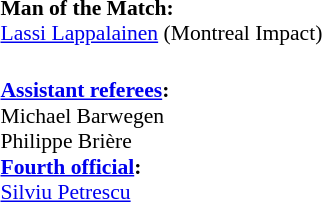<table width=100% style="font-size:90%">
<tr>
<td><br><strong>Man of the Match:</strong>
<br><a href='#'>Lassi Lappalainen</a> (Montreal Impact)</td>
</tr>
<tr>
<td style="width:50%; vertical-align:top;"><br><strong><a href='#'>Assistant referees</a>:</strong>
<br>Michael Barwegen
<br>Philippe Brière
<br><strong><a href='#'>Fourth official</a>:</strong>
<br><a href='#'>Silviu Petrescu</a></td>
</tr>
</table>
